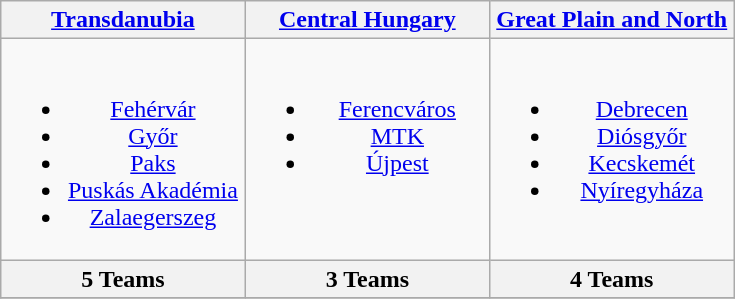<table class="wikitable" style="clear:right;white-space:nowrap;">
<tr>
<th width="33%"><a href='#'>Transdanubia</a></th>
<th width="33%"><a href='#'>Central Hungary</a></th>
<th width="33%"><a href='#'>Great Plain and North</a></th>
</tr>
<tr align="center" valign="top">
<td><br><ul><li><a href='#'>Fehérvár</a></li><li><a href='#'>Győr</a></li><li><a href='#'>Paks</a></li><li><a href='#'>Puskás Akadémia</a></li><li><a href='#'>Zalaegerszeg</a></li></ul></td>
<td><br><ul><li><a href='#'>Ferencváros</a></li><li><a href='#'>MTK</a></li><li><a href='#'>Újpest</a></li></ul></td>
<td><br><ul><li><a href='#'>Debrecen</a></li><li><a href='#'>Diósgyőr</a></li><li><a href='#'>Kecskemét</a></li><li><a href='#'>Nyíregyháza</a></li></ul></td>
</tr>
<tr>
<th>5 Teams</th>
<th>3 Teams</th>
<th>4 Teams</th>
</tr>
<tr>
</tr>
</table>
